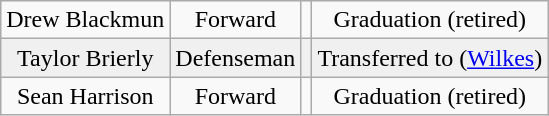<table class="wikitable">
<tr align="center" bgcolor="">
<td>Drew Blackmun</td>
<td>Forward</td>
<td></td>
<td>Graduation (retired)</td>
</tr>
<tr align="center" bgcolor="f0f0f0">
<td>Taylor Brierly</td>
<td>Defenseman</td>
<td></td>
<td>Transferred to (<a href='#'>Wilkes</a>)</td>
</tr>
<tr align="center" bgcolor="">
<td>Sean Harrison</td>
<td>Forward</td>
<td></td>
<td>Graduation (retired)</td>
</tr>
</table>
